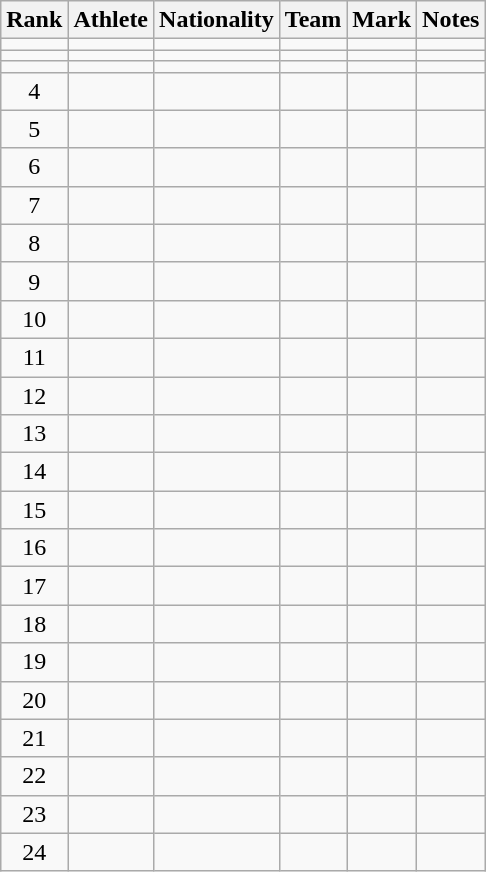<table class="wikitable sortable plainrowheaders" style="text-align:center">
<tr>
<th scope="col">Rank</th>
<th scope="col">Athlete</th>
<th scope="col">Nationality</th>
<th scope="col">Team</th>
<th scope="col">Mark</th>
<th scope="col">Notes</th>
</tr>
<tr>
<td></td>
<td align=left></td>
<td align=left></td>
<td></td>
<td></td>
<td></td>
</tr>
<tr>
<td></td>
<td align=left></td>
<td align=left></td>
<td></td>
<td></td>
<td></td>
</tr>
<tr>
<td></td>
<td align=left></td>
<td align=left></td>
<td></td>
<td></td>
<td></td>
</tr>
<tr>
<td>4</td>
<td align=left></td>
<td align=left></td>
<td></td>
<td></td>
<td></td>
</tr>
<tr>
<td>5</td>
<td align=left></td>
<td align=left></td>
<td></td>
<td></td>
<td></td>
</tr>
<tr>
<td>6</td>
<td align=left></td>
<td align=left></td>
<td></td>
<td></td>
<td></td>
</tr>
<tr>
<td>7</td>
<td align=left></td>
<td align=left></td>
<td></td>
<td></td>
<td></td>
</tr>
<tr>
<td>8</td>
<td align=left></td>
<td align=left></td>
<td></td>
<td></td>
<td></td>
</tr>
<tr>
<td>9</td>
<td align=left></td>
<td align=left></td>
<td></td>
<td></td>
<td></td>
</tr>
<tr>
<td>10</td>
<td align=left></td>
<td align=left></td>
<td></td>
<td></td>
<td></td>
</tr>
<tr>
<td>11</td>
<td align=left></td>
<td align=left></td>
<td></td>
<td></td>
<td></td>
</tr>
<tr>
<td>12</td>
<td align=left></td>
<td align=left></td>
<td></td>
<td></td>
<td></td>
</tr>
<tr>
<td>13</td>
<td align=left></td>
<td align=left></td>
<td></td>
<td></td>
<td></td>
</tr>
<tr>
<td>14</td>
<td align=left></td>
<td align=left></td>
<td></td>
<td></td>
<td></td>
</tr>
<tr>
<td>15</td>
<td align=left></td>
<td align=left></td>
<td></td>
<td></td>
<td></td>
</tr>
<tr>
<td>16</td>
<td align=left></td>
<td align=left></td>
<td></td>
<td></td>
<td></td>
</tr>
<tr>
<td>17</td>
<td align=left></td>
<td align=left></td>
<td></td>
<td></td>
<td></td>
</tr>
<tr>
<td>18</td>
<td align=left></td>
<td align=left></td>
<td></td>
<td></td>
<td></td>
</tr>
<tr>
<td>19</td>
<td align=left></td>
<td align=left></td>
<td></td>
<td></td>
<td></td>
</tr>
<tr>
<td>20</td>
<td align=left></td>
<td align=left></td>
<td></td>
<td></td>
<td></td>
</tr>
<tr>
<td>21</td>
<td align=left></td>
<td align=left></td>
<td></td>
<td></td>
<td></td>
</tr>
<tr>
<td>22</td>
<td align=left></td>
<td align=left></td>
<td></td>
<td></td>
<td></td>
</tr>
<tr>
<td>23</td>
<td align=left></td>
<td align=left></td>
<td></td>
<td></td>
<td></td>
</tr>
<tr>
<td>24</td>
<td align=left></td>
<td align=left></td>
<td></td>
<td></td>
<td></td>
</tr>
</table>
